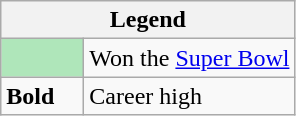<table class="wikitable mw-collapsible">
<tr>
<th colspan="2">Legend</th>
</tr>
<tr>
<td style="background:#afe6ba; width:3em;"></td>
<td>Won the <a href='#'>Super Bowl</a></td>
</tr>
<tr>
<td><strong>Bold</strong></td>
<td>Career high</td>
</tr>
</table>
